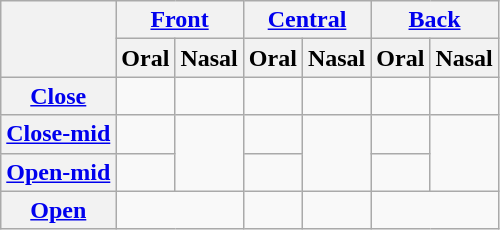<table class="wikitable">
<tr>
<th rowspan="2"></th>
<th colspan="2" align="center"><a href='#'>Front</a></th>
<th colspan="2" align="center"><a href='#'>Central</a></th>
<th colspan="2" align="center"><a href='#'>Back</a></th>
</tr>
<tr>
<th align="center">Oral</th>
<th align="center">Nasal</th>
<th align="center">Oral</th>
<th align="center">Nasal</th>
<th align="center">Oral</th>
<th align="center">Nasal</th>
</tr>
<tr>
<th align="center"><a href='#'>Close</a></th>
<td align="center"></td>
<td align="center"></td>
<td align="center"></td>
<td align="center"></td>
<td align="center"></td>
<td align="center"></td>
</tr>
<tr>
<th align="center"><a href='#'>Close-mid</a></th>
<td align="center"></td>
<td rowspan="2" align="center"></td>
<td align="center"></td>
<td rowspan="2" align="center"></td>
<td align="center"></td>
<td rowspan="2" align="center"></td>
</tr>
<tr>
<th align="center"><a href='#'>Open-mid</a></th>
<td align="center"></td>
<td align="center"></td>
<td align="center"></td>
</tr>
<tr>
<th align="center"><a href='#'>Open</a></th>
<td colspan="2" align="center"></td>
<td align="center"></td>
<td align="center"></td>
<td colspan="2" align="center"></td>
</tr>
</table>
